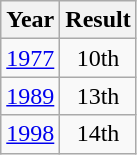<table class="wikitable" style="text-align:center">
<tr>
<th>Year</th>
<th>Result</th>
</tr>
<tr>
<td><a href='#'>1977</a></td>
<td>10th</td>
</tr>
<tr>
<td><a href='#'>1989</a></td>
<td>13th</td>
</tr>
<tr>
<td><a href='#'>1998</a></td>
<td>14th</td>
</tr>
</table>
